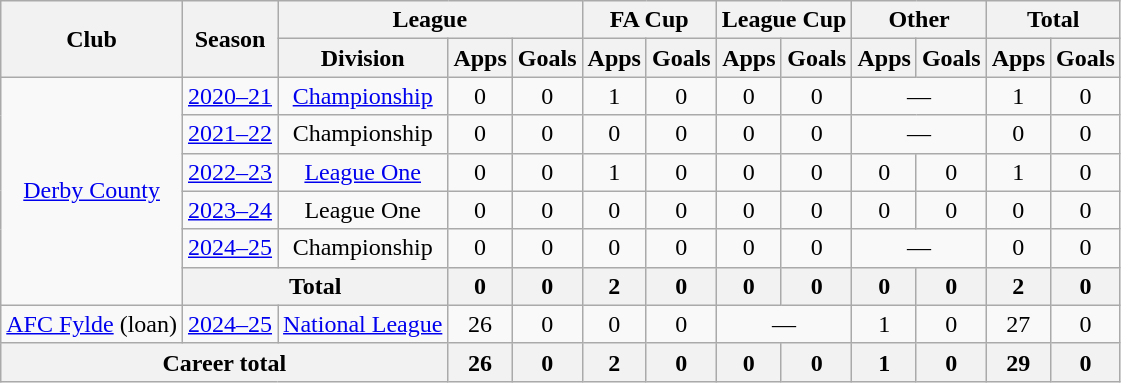<table class="wikitable" style="text-align: center;">
<tr>
<th rowspan="2">Club</th>
<th rowspan="2">Season</th>
<th colspan="3">League</th>
<th colspan="2">FA Cup</th>
<th colspan="2">League Cup</th>
<th colspan="2">Other</th>
<th colspan="2">Total</th>
</tr>
<tr>
<th>Division</th>
<th>Apps</th>
<th>Goals</th>
<th>Apps</th>
<th>Goals</th>
<th>Apps</th>
<th>Goals</th>
<th>Apps</th>
<th>Goals</th>
<th>Apps</th>
<th>Goals</th>
</tr>
<tr>
<td rowspan="6"><a href='#'>Derby County</a></td>
<td><a href='#'>2020–21</a></td>
<td><a href='#'>Championship</a></td>
<td>0</td>
<td>0</td>
<td>1</td>
<td>0</td>
<td>0</td>
<td>0</td>
<td colspan=2>—</td>
<td>1</td>
<td>0</td>
</tr>
<tr>
<td><a href='#'>2021–22</a></td>
<td>Championship</td>
<td>0</td>
<td>0</td>
<td>0</td>
<td>0</td>
<td>0</td>
<td>0</td>
<td colspan=2>—</td>
<td>0</td>
<td>0</td>
</tr>
<tr>
<td><a href='#'>2022–23</a></td>
<td><a href='#'>League One</a></td>
<td>0</td>
<td>0</td>
<td>1</td>
<td>0</td>
<td>0</td>
<td>0</td>
<td>0</td>
<td>0</td>
<td>1</td>
<td>0</td>
</tr>
<tr>
<td><a href='#'>2023–24</a></td>
<td>League One</td>
<td>0</td>
<td>0</td>
<td>0</td>
<td>0</td>
<td>0</td>
<td>0</td>
<td>0</td>
<td>0</td>
<td>0</td>
<td>0</td>
</tr>
<tr>
<td><a href='#'>2024–25</a></td>
<td>Championship</td>
<td>0</td>
<td>0</td>
<td>0</td>
<td>0</td>
<td>0</td>
<td>0</td>
<td colspan=2>—</td>
<td>0</td>
<td>0</td>
</tr>
<tr>
<th colspan="2">Total</th>
<th>0</th>
<th>0</th>
<th>2</th>
<th>0</th>
<th>0</th>
<th>0</th>
<th>0</th>
<th>0</th>
<th>2</th>
<th>0</th>
</tr>
<tr>
<td><a href='#'>AFC Fylde</a> (loan)</td>
<td><a href='#'>2024–25</a></td>
<td><a href='#'>National League</a></td>
<td>26</td>
<td>0</td>
<td>0</td>
<td>0</td>
<td colspan="2">—</td>
<td>1</td>
<td>0</td>
<td>27</td>
<td>0</td>
</tr>
<tr>
<th colspan="3">Career total</th>
<th>26</th>
<th>0</th>
<th>2</th>
<th>0</th>
<th>0</th>
<th>0</th>
<th>1</th>
<th>0</th>
<th>29</th>
<th>0</th>
</tr>
</table>
